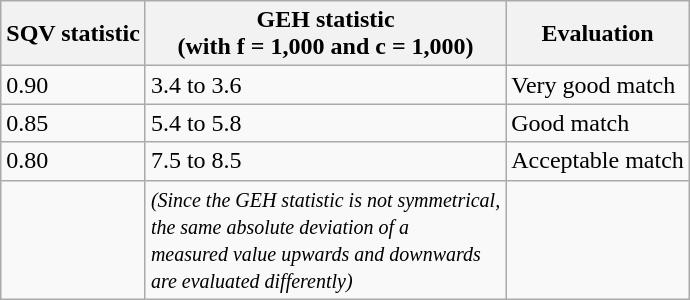<table class="wikitable">
<tr>
<th>SQV statistic</th>
<th>GEH statistic<br>(with f = 1,000 and c = 1,000)</th>
<th>Evaluation</th>
</tr>
<tr>
<td>0.90</td>
<td>3.4 to 3.6</td>
<td>Very good match</td>
</tr>
<tr>
<td>0.85</td>
<td>5.4 to 5.8</td>
<td>Good match</td>
</tr>
<tr>
<td>0.80</td>
<td>7.5 to 8.5</td>
<td>Acceptable match</td>
</tr>
<tr>
<td></td>
<td><em><small>(Since the GEH statistic is not symmetrical,</small></em><br><em><small>the same absolute deviation of a</small></em><br><em><small>measured value upwards and downwards</small></em><br><em><small>are evaluated differently)</small></em></td>
<td></td>
</tr>
</table>
